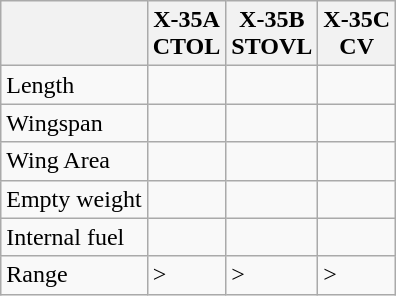<table class="wikitable">
<tr>
<th></th>
<th>X-35A<br>CTOL</th>
<th>X-35B<br>STOVL</th>
<th>X-35C<br>CV</th>
</tr>
<tr>
<td>Length</td>
<td></td>
<td></td>
<td></td>
</tr>
<tr>
<td>Wingspan</td>
<td></td>
<td></td>
<td></td>
</tr>
<tr>
<td>Wing Area</td>
<td></td>
<td></td>
<td></td>
</tr>
<tr>
<td>Empty weight</td>
<td></td>
<td></td>
<td></td>
</tr>
<tr>
<td>Internal fuel</td>
<td></td>
<td></td>
<td></td>
</tr>
<tr>
<td>Range</td>
<td>></td>
<td>></td>
<td>></td>
</tr>
</table>
